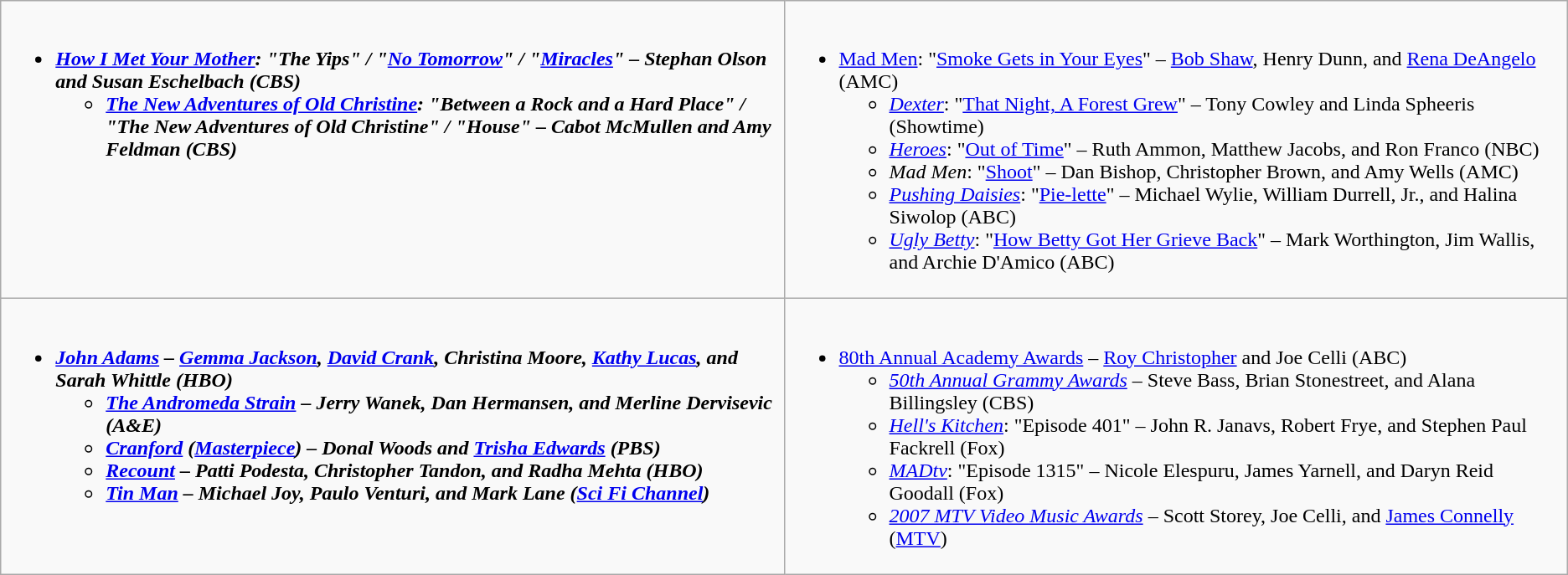<table class="wikitable">
<tr>
<td style="vertical-align:top;" width="50%"><br><ul><li><strong><em><a href='#'>How I Met Your Mother</a><em>: "The Yips" / "<a href='#'>No Tomorrow</a>" / "<a href='#'>Miracles</a>" – Stephan Olson and Susan Eschelbach (CBS)<strong><ul><li></em><a href='#'>The New Adventures of Old Christine</a><em>: "Between a Rock and a Hard Place" / "The New Adventures of Old Christine" / "House" – Cabot McMullen and Amy Feldman (CBS)</li></ul></li></ul></td>
<td style="vertical-align:top;" width="50%"><br><ul><li></em></strong><a href='#'>Mad Men</a></em>: "<a href='#'>Smoke Gets in Your Eyes</a>" – <a href='#'>Bob Shaw</a>, Henry Dunn, and <a href='#'>Rena DeAngelo</a> (AMC)</strong><ul><li><em><a href='#'>Dexter</a></em>: "<a href='#'>That Night, A Forest Grew</a>" – Tony Cowley and Linda Spheeris (Showtime)</li><li><em><a href='#'>Heroes</a></em>: "<a href='#'>Out of Time</a>" – Ruth Ammon, Matthew Jacobs, and Ron Franco (NBC)</li><li><em>Mad Men</em>: "<a href='#'>Shoot</a>" – Dan Bishop, Christopher Brown, and Amy Wells (AMC)</li><li><em><a href='#'>Pushing Daisies</a></em>: "<a href='#'>Pie-lette</a>" – Michael Wylie, William Durrell, Jr., and Halina Siwolop (ABC)</li><li><em><a href='#'>Ugly Betty</a></em>: "<a href='#'>How Betty Got Her Grieve Back</a>" – Mark Worthington, Jim Wallis, and Archie D'Amico (ABC)</li></ul></li></ul></td>
</tr>
<tr>
<td style="vertical-align:top;" width="50%"><br><ul><li><strong><em><a href='#'>John Adams</a><em> – <a href='#'>Gemma Jackson</a>, <a href='#'>David Crank</a>, Christina Moore, <a href='#'>Kathy Lucas</a>, and Sarah Whittle (HBO)<strong><ul><li></em><a href='#'>The Andromeda Strain</a><em> – Jerry Wanek, Dan Hermansen, and Merline Dervisevic (A&E)</li><li></em><a href='#'>Cranford</a><em> (</em><a href='#'>Masterpiece</a><em>) – Donal Woods and <a href='#'>Trisha Edwards</a> (PBS)</li><li></em><a href='#'>Recount</a><em> – Patti Podesta, Christopher Tandon, and Radha Mehta (HBO)</li><li></em><a href='#'>Tin Man</a><em> – Michael Joy, Paulo Venturi, and Mark Lane (<a href='#'>Sci Fi Channel</a>)</li></ul></li></ul></td>
<td style="vertical-align:top;" width="50%"><br><ul><li></em></strong><a href='#'>80th Annual Academy Awards</a></em> – <a href='#'>Roy Christopher</a> and Joe Celli (ABC)</strong><ul><li><em><a href='#'>50th Annual Grammy Awards</a></em> – Steve Bass, Brian Stonestreet, and Alana Billingsley (CBS)</li><li><em><a href='#'>Hell's Kitchen</a></em>: "Episode 401" – John R. Janavs, Robert Frye, and Stephen Paul Fackrell (Fox)</li><li><em><a href='#'>MADtv</a></em>: "Episode 1315" – Nicole Elespuru, James Yarnell, and Daryn Reid Goodall (Fox)</li><li><em><a href='#'>2007 MTV Video Music Awards</a></em> – Scott Storey, Joe Celli, and <a href='#'>James Connelly</a> (<a href='#'>MTV</a>)</li></ul></li></ul></td>
</tr>
</table>
